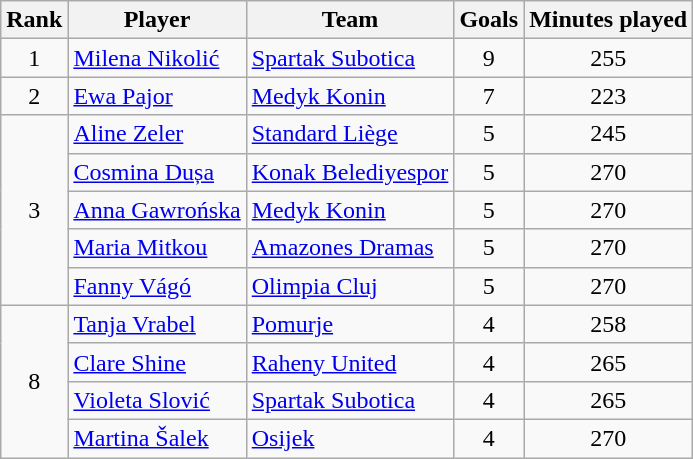<table class="wikitable" style="text-align:center">
<tr>
<th>Rank</th>
<th>Player</th>
<th>Team</th>
<th>Goals</th>
<th>Minutes played</th>
</tr>
<tr>
<td>1</td>
<td align=left> <a href='#'>Milena Nikolić</a></td>
<td align=left> <a href='#'>Spartak Subotica</a></td>
<td>9</td>
<td>255</td>
</tr>
<tr>
<td>2</td>
<td align=left> <a href='#'>Ewa Pajor</a></td>
<td align=left> <a href='#'>Medyk Konin</a></td>
<td>7</td>
<td>223</td>
</tr>
<tr>
<td rowspan=5>3</td>
<td align=left> <a href='#'>Aline Zeler</a></td>
<td align=left> <a href='#'>Standard Liège</a></td>
<td>5</td>
<td>245</td>
</tr>
<tr>
<td align=left> <a href='#'>Cosmina Dușa</a></td>
<td align=left> <a href='#'>Konak Belediyespor</a></td>
<td>5</td>
<td>270</td>
</tr>
<tr>
<td align=left> <a href='#'>Anna Gawrońska</a></td>
<td align=left> <a href='#'>Medyk Konin</a></td>
<td>5</td>
<td>270</td>
</tr>
<tr>
<td align=left> <a href='#'>Maria Mitkou</a></td>
<td align=left> <a href='#'>Amazones Dramas</a></td>
<td>5</td>
<td>270</td>
</tr>
<tr>
<td align=left> <a href='#'>Fanny Vágó</a></td>
<td align=left> <a href='#'>Olimpia Cluj</a></td>
<td>5</td>
<td>270</td>
</tr>
<tr>
<td rowspan=4>8</td>
<td align=left> <a href='#'>Tanja Vrabel</a></td>
<td align=left> <a href='#'>Pomurje</a></td>
<td>4</td>
<td>258</td>
</tr>
<tr>
<td align=left> <a href='#'>Clare Shine</a></td>
<td align=left> <a href='#'>Raheny United</a></td>
<td>4</td>
<td>265</td>
</tr>
<tr>
<td align=left> <a href='#'>Violeta Slović</a></td>
<td align=left> <a href='#'>Spartak Subotica</a></td>
<td>4</td>
<td>265</td>
</tr>
<tr>
<td align=left> <a href='#'>Martina Šalek</a></td>
<td align=left> <a href='#'>Osijek</a></td>
<td>4</td>
<td>270</td>
</tr>
</table>
